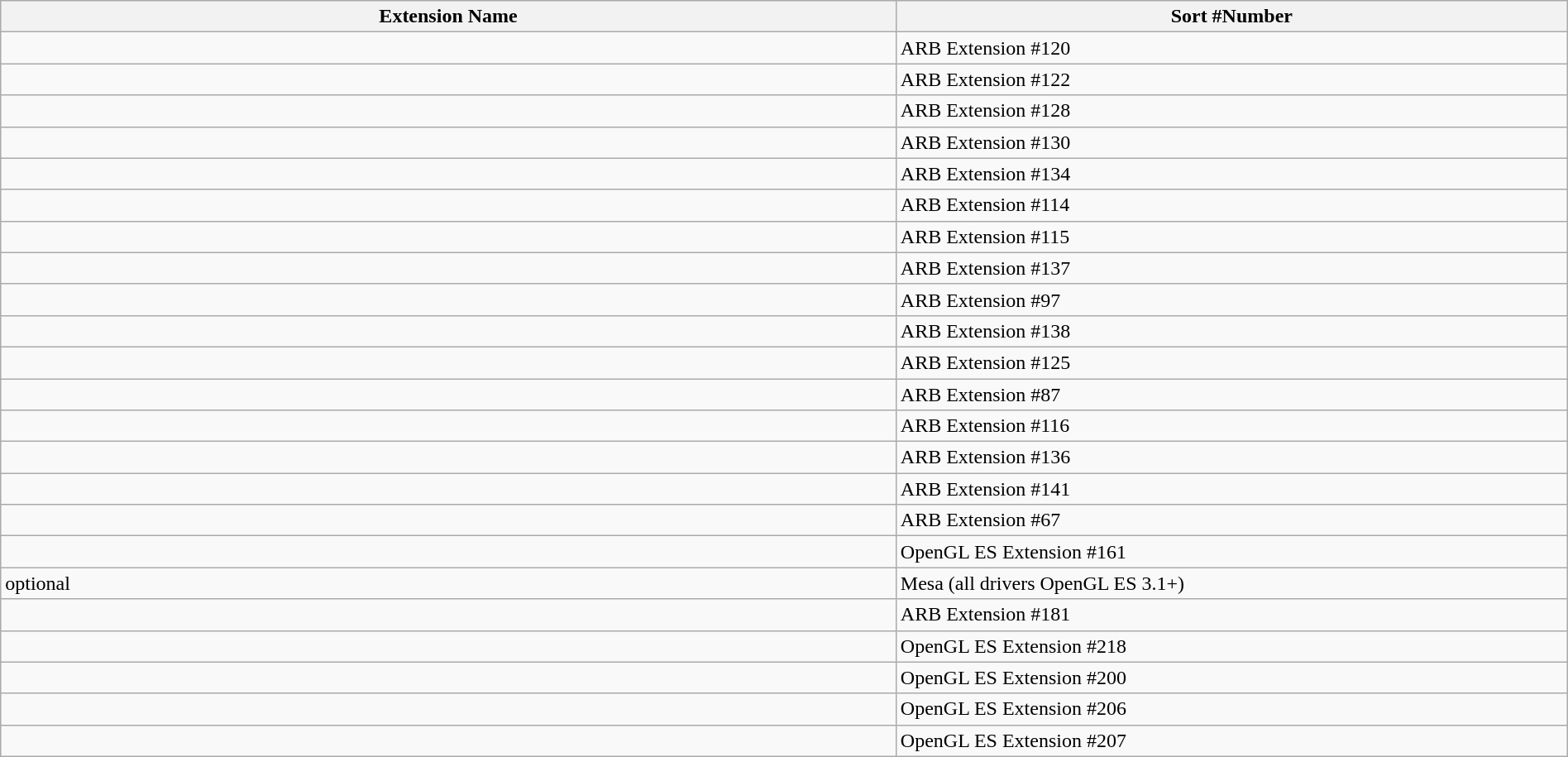<table class="wikitable" style="width: 100%">
<tr>
<th scope="col" style="width: 20%">Extension Name</th>
<th scope="col" style="width: 15%">Sort #Number</th>
</tr>
<tr>
<td></td>
<td>ARB Extension #120</td>
</tr>
<tr>
<td></td>
<td>ARB Extension #122</td>
</tr>
<tr>
<td></td>
<td>ARB Extension #128</td>
</tr>
<tr>
<td></td>
<td>ARB Extension #130</td>
</tr>
<tr>
<td></td>
<td>ARB Extension #134</td>
</tr>
<tr>
<td></td>
<td>ARB Extension #114</td>
</tr>
<tr>
<td></td>
<td>ARB Extension #115</td>
</tr>
<tr>
<td></td>
<td>ARB Extension #137</td>
</tr>
<tr>
<td></td>
<td>ARB Extension #97</td>
</tr>
<tr>
<td></td>
<td>ARB Extension #138</td>
</tr>
<tr>
<td></td>
<td>ARB Extension #125</td>
</tr>
<tr>
<td></td>
<td>ARB Extension #87</td>
</tr>
<tr>
<td></td>
<td>ARB Extension #116</td>
</tr>
<tr>
<td></td>
<td>ARB Extension #136</td>
</tr>
<tr>
<td></td>
<td>ARB Extension #141</td>
</tr>
<tr>
<td></td>
<td>ARB Extension #67</td>
</tr>
<tr>
<td></td>
<td>OpenGL ES Extension #161</td>
</tr>
<tr>
<td>optional</td>
<td>Mesa (all drivers OpenGL ES 3.1+)</td>
</tr>
<tr>
<td></td>
<td>ARB Extension #181</td>
</tr>
<tr>
<td></td>
<td>OpenGL ES Extension #218</td>
</tr>
<tr>
<td></td>
<td>OpenGL ES Extension #200</td>
</tr>
<tr>
<td></td>
<td>OpenGL ES Extension #206</td>
</tr>
<tr>
<td></td>
<td>OpenGL ES Extension #207</td>
</tr>
</table>
